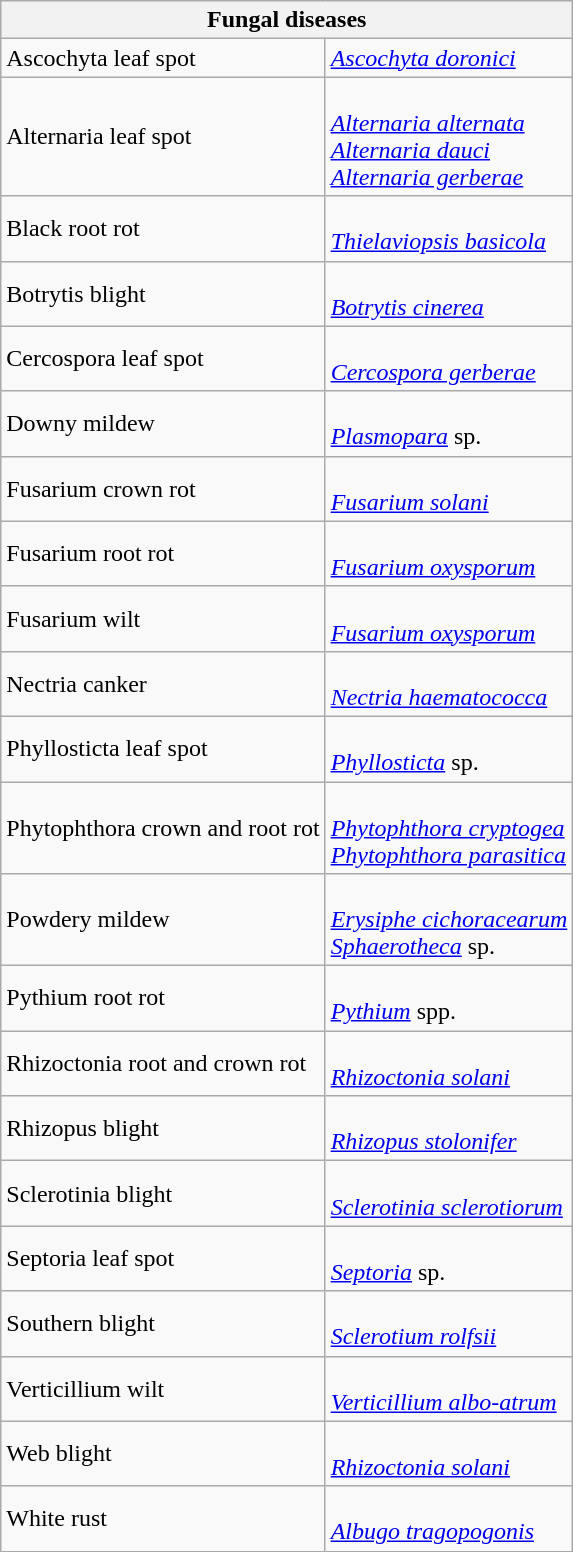<table class="wikitable" style="clear:left">
<tr>
<th colspan=2><strong>Fungal diseases</strong><br></th>
</tr>
<tr>
<td>Ascochyta leaf spot</td>
<td><em><a href='#'>Ascochyta doronici</a></em></td>
</tr>
<tr>
<td>Alternaria leaf spot</td>
<td><br><em><a href='#'>Alternaria alternata</a></em><br>
<em><a href='#'>Alternaria dauci</a></em><br>
<em><a href='#'>Alternaria gerberae</a></em></td>
</tr>
<tr>
<td>Black root rot</td>
<td><br><em><a href='#'>Thielaviopsis basicola</a></em><br></td>
</tr>
<tr>
<td>Botrytis blight</td>
<td><br><em><a href='#'>Botrytis cinerea</a></em></td>
</tr>
<tr>
<td>Cercospora leaf spot</td>
<td><br><em><a href='#'>Cercospora gerberae</a></em></td>
</tr>
<tr>
<td>Downy mildew</td>
<td><br><em><a href='#'>Plasmopara</a></em> sp.</td>
</tr>
<tr>
<td>Fusarium crown rot</td>
<td><br><em><a href='#'>Fusarium solani</a></em></td>
</tr>
<tr>
<td>Fusarium root rot</td>
<td><br><em><a href='#'>Fusarium oxysporum</a></em></td>
</tr>
<tr>
<td>Fusarium wilt</td>
<td><br><em><a href='#'>Fusarium oxysporum</a></em></td>
</tr>
<tr>
<td>Nectria canker</td>
<td><br><em><a href='#'>Nectria haematococca</a></em></td>
</tr>
<tr>
<td>Phyllosticta leaf spot</td>
<td><br><em><a href='#'>Phyllosticta</a></em> sp.</td>
</tr>
<tr>
<td>Phytophthora crown and root rot</td>
<td><br><em><a href='#'>Phytophthora cryptogea</a></em><br>
<em><a href='#'>Phytophthora parasitica</a></em></td>
</tr>
<tr>
<td>Powdery mildew</td>
<td><br><em><a href='#'>Erysiphe cichoracearum</a></em><br>
<em><a href='#'>Sphaerotheca</a></em> sp.</td>
</tr>
<tr>
<td>Pythium root rot</td>
<td><br><em><a href='#'>Pythium</a></em> spp.</td>
</tr>
<tr>
<td>Rhizoctonia root and crown rot</td>
<td><br><em><a href='#'>Rhizoctonia solani</a></em></td>
</tr>
<tr>
<td>Rhizopus blight</td>
<td><br><em><a href='#'>Rhizopus stolonifer</a></em></td>
</tr>
<tr>
<td>Sclerotinia blight</td>
<td><br><em><a href='#'>Sclerotinia sclerotiorum</a></em></td>
</tr>
<tr>
<td>Septoria leaf spot</td>
<td><br><em><a href='#'>Septoria</a></em> sp.</td>
</tr>
<tr>
<td>Southern blight</td>
<td><br><em><a href='#'>Sclerotium rolfsii</a></em></td>
</tr>
<tr>
<td>Verticillium wilt</td>
<td><br><em><a href='#'>Verticillium albo-atrum</a></em></td>
</tr>
<tr>
<td>Web blight</td>
<td><br><em><a href='#'>Rhizoctonia solani</a></em></td>
</tr>
<tr>
<td>White rust</td>
<td><br><em><a href='#'>Albugo tragopogonis</a></em></td>
</tr>
<tr>
</tr>
</table>
